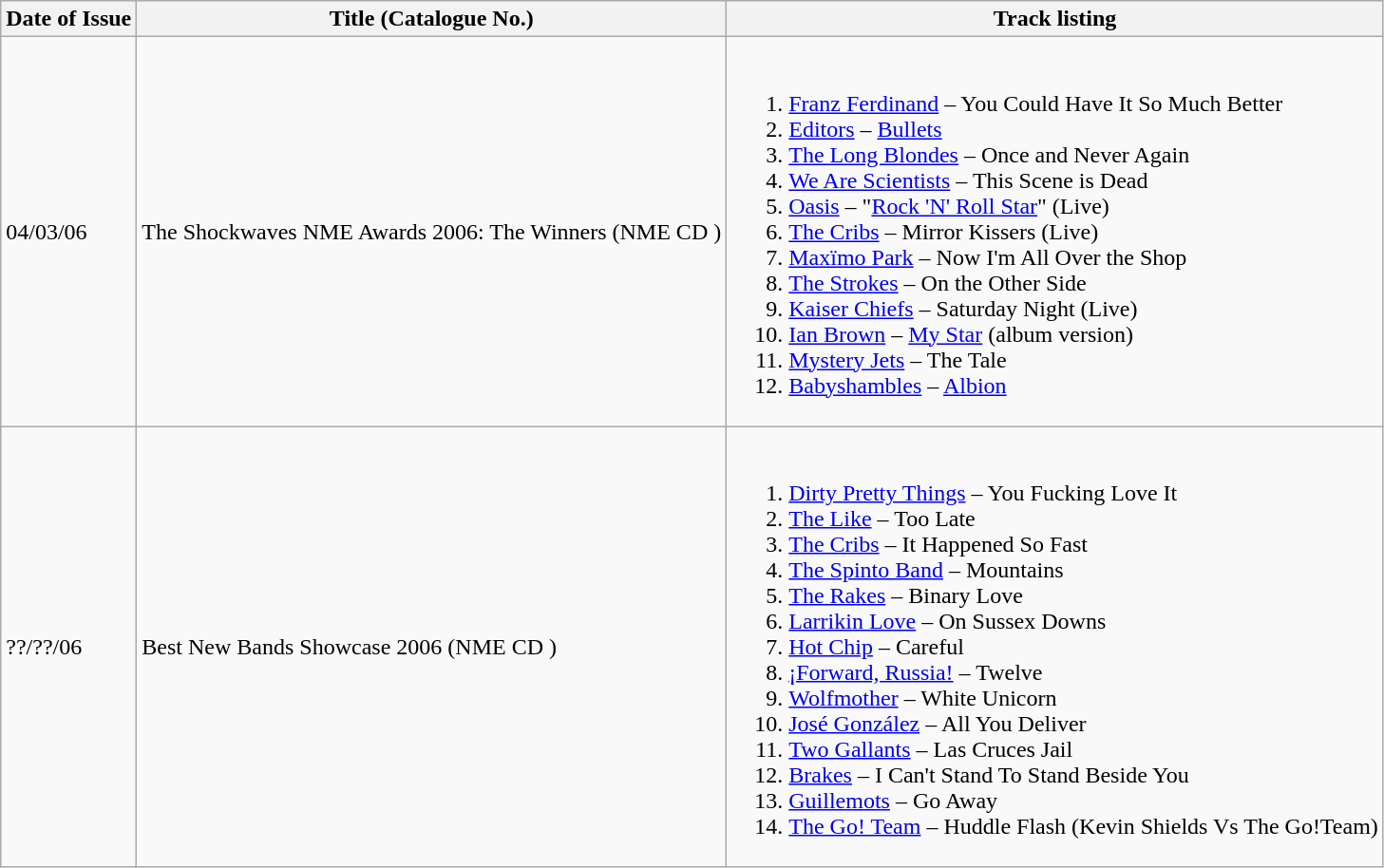<table class="wikitable">
<tr>
<th>Date of Issue</th>
<th>Title (Catalogue No.)</th>
<th>Track listing</th>
</tr>
<tr>
<td>04/03/06</td>
<td>The Shockwaves NME Awards 2006: The Winners (NME CD )</td>
<td><br><ol><li><a href='#'>Franz Ferdinand</a> – You Could Have It So Much Better</li><li><a href='#'>Editors</a> – <a href='#'>Bullets</a></li><li><a href='#'>The Long Blondes</a> – Once and Never Again</li><li><a href='#'>We Are Scientists</a> – This Scene is Dead</li><li><a href='#'>Oasis</a> – "<a href='#'>Rock 'N' Roll Star</a>" (Live)</li><li><a href='#'>The Cribs</a> – Mirror Kissers (Live)</li><li><a href='#'>Maxïmo Park</a> – Now I'm All Over the Shop</li><li><a href='#'>The Strokes</a> – On the Other Side</li><li><a href='#'>Kaiser Chiefs</a> – Saturday Night (Live)</li><li><a href='#'>Ian Brown</a> – <a href='#'>My Star</a> (album version)</li><li><a href='#'>Mystery Jets</a> – The Tale</li><li><a href='#'>Babyshambles</a> – <a href='#'>Albion</a></li></ol></td>
</tr>
<tr>
<td>??/??/06</td>
<td>Best New Bands Showcase 2006 (NME CD )</td>
<td><br><ol><li><a href='#'>Dirty Pretty Things</a> – You Fucking Love It</li><li><a href='#'>The Like</a> – Too Late</li><li><a href='#'>The Cribs</a> – It Happened So Fast</li><li><a href='#'>The Spinto Band</a> – Mountains</li><li><a href='#'>The Rakes</a> – Binary Love</li><li><a href='#'>Larrikin Love</a> – On Sussex Downs</li><li><a href='#'>Hot Chip</a> – Careful</li><li><a href='#'>¡Forward, Russia!</a> – Twelve</li><li><a href='#'>Wolfmother</a> – White Unicorn</li><li><a href='#'>José González</a> – All You Deliver</li><li><a href='#'>Two Gallants</a> – Las Cruces Jail</li><li><a href='#'>Brakes</a> – I Can't Stand To Stand Beside You</li><li><a href='#'>Guillemots</a> – Go Away</li><li><a href='#'>The Go! Team</a> – Huddle Flash (Kevin Shields Vs The Go!Team)</li></ol></td>
</tr>
</table>
